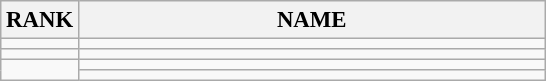<table class="wikitable" style="font-size:95%;">
<tr>
<th>RANK</th>
<th align="left" style="width: 20em">NAME</th>
</tr>
<tr>
<td align="center"></td>
<td></td>
</tr>
<tr>
<td align="center"></td>
<td></td>
</tr>
<tr>
<td rowspan=2 align="center"></td>
<td></td>
</tr>
<tr>
<td></td>
</tr>
</table>
